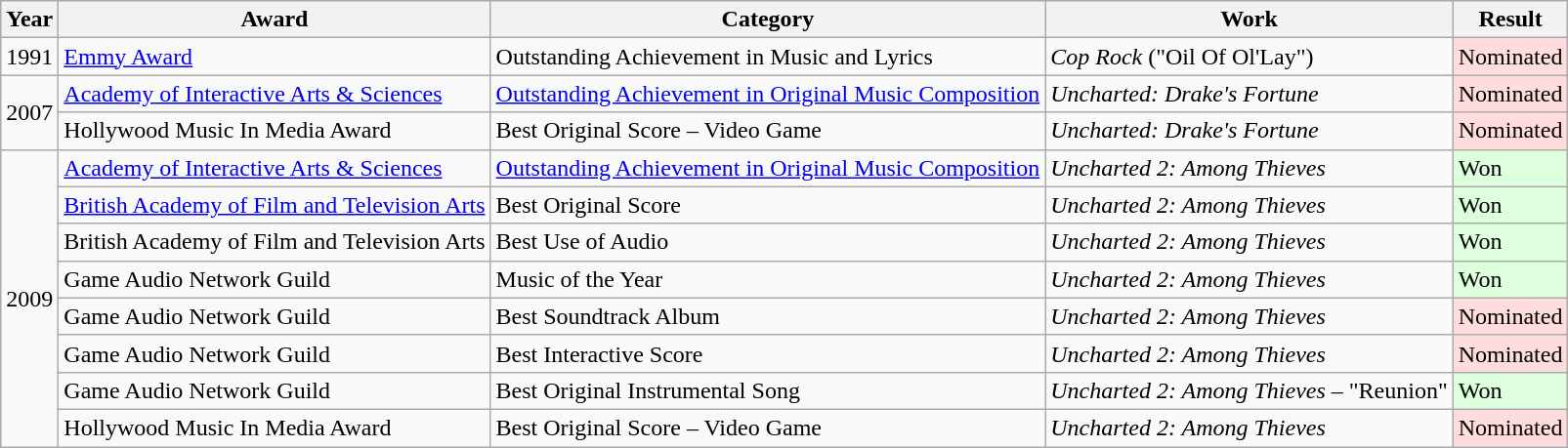<table class="wikitable">
<tr>
<th>Year</th>
<th>Award</th>
<th>Category</th>
<th>Work</th>
<th>Result</th>
</tr>
<tr>
<td>1991</td>
<td><a href='#'>Emmy Award</a></td>
<td>Outstanding Achievement in Music and Lyrics</td>
<td><em>Cop Rock</em> ("Oil Of Ol'Lay")</td>
<td style="background: #ffdddd">Nominated</td>
</tr>
<tr>
<td rowspan="2">2007</td>
<td><a href='#'>Academy of Interactive Arts & Sciences</a></td>
<td><a href='#'>Outstanding Achievement in Original Music Composition</a></td>
<td><em>Uncharted: Drake's Fortune</em></td>
<td style="background: #ffdddd">Nominated</td>
</tr>
<tr>
<td>Hollywood Music In Media Award</td>
<td>Best Original Score – Video Game</td>
<td><em>Uncharted: Drake's Fortune</em></td>
<td style="background: #ffdddd">Nominated</td>
</tr>
<tr>
<td rowspan="8">2009</td>
<td><a href='#'>Academy of Interactive Arts & Sciences</a></td>
<td><a href='#'>Outstanding Achievement in Original Music Composition</a></td>
<td><em>Uncharted 2: Among Thieves</em></td>
<td style="background: #ddffdd">Won</td>
</tr>
<tr>
<td><a href='#'>British Academy of Film and Television Arts</a></td>
<td>Best Original Score</td>
<td><em>Uncharted 2: Among Thieves</em></td>
<td style="background: #ddffdd">Won</td>
</tr>
<tr>
<td>British Academy of Film and Television Arts</td>
<td>Best Use of Audio</td>
<td><em>Uncharted 2: Among Thieves</em></td>
<td style="background: #ddffdd">Won</td>
</tr>
<tr>
<td>Game Audio Network Guild</td>
<td>Music of the Year</td>
<td><em>Uncharted 2: Among Thieves</em></td>
<td style="background: #ddffdd">Won</td>
</tr>
<tr>
<td>Game Audio Network Guild</td>
<td>Best Soundtrack Album</td>
<td><em>Uncharted 2: Among Thieves</em></td>
<td style="background: #ffdddd">Nominated</td>
</tr>
<tr>
<td>Game Audio Network Guild</td>
<td>Best Interactive Score</td>
<td><em>Uncharted 2: Among Thieves</em></td>
<td style="background: #ffdddd">Nominated</td>
</tr>
<tr>
<td>Game Audio Network Guild</td>
<td>Best Original Instrumental Song</td>
<td><em>Uncharted 2: Among Thieves</em> – "Reunion"</td>
<td style="background: #ddffdd">Won</td>
</tr>
<tr>
<td>Hollywood Music In Media Award</td>
<td>Best Original Score – Video Game</td>
<td><em>Uncharted 2: Among Thieves</em></td>
<td style="background: #ffdddd">Nominated</td>
</tr>
</table>
